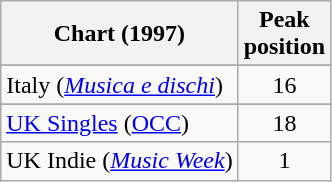<table class="wikitable sortable">
<tr>
<th align="left">Chart (1997)</th>
<th align="center">Peak<br>position</th>
</tr>
<tr>
</tr>
<tr>
<td align="left">Italy (<em><a href='#'>Musica e dischi</a></em>)</td>
<td align="center">16</td>
</tr>
<tr>
</tr>
<tr>
<td align="left"><a href='#'>UK Singles</a> (<a href='#'>OCC</a>)</td>
<td align="center">18</td>
</tr>
<tr>
<td>UK Indie (<em><a href='#'>Music Week</a></em>)</td>
<td align=center>1</td>
</tr>
</table>
